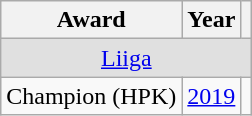<table class="wikitable">
<tr>
<th>Award</th>
<th>Year</th>
<th></th>
</tr>
<tr ALIGN="center" bgcolor="#e0e0e0">
<td colspan="3"><a href='#'>Liiga</a></td>
</tr>
<tr>
<td>Champion (HPK)</td>
<td><a href='#'>2019</a></td>
<td></td>
</tr>
</table>
